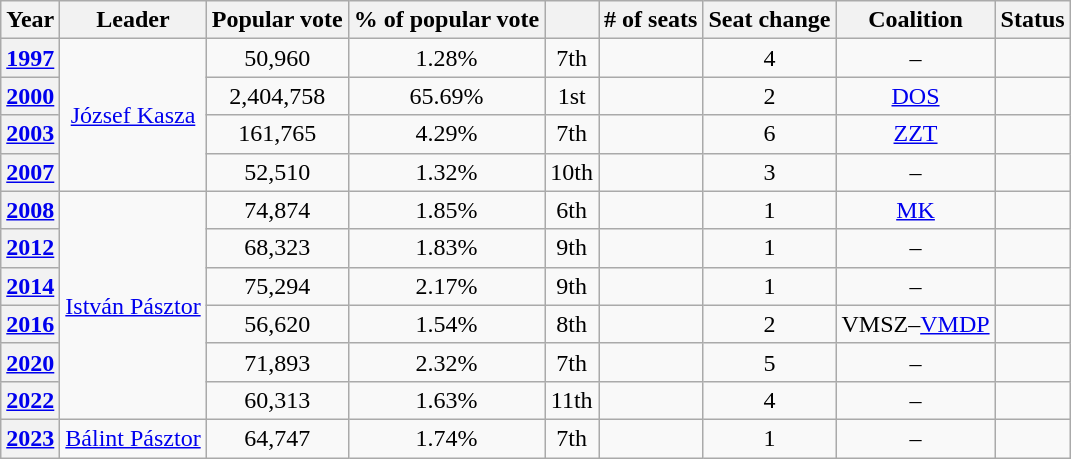<table class="wikitable" style="text-align:center">
<tr>
<th>Year</th>
<th>Leader</th>
<th>Popular vote</th>
<th>% of popular vote</th>
<th></th>
<th># of seats</th>
<th>Seat change</th>
<th>Coalition</th>
<th>Status</th>
</tr>
<tr>
<th><a href='#'>1997</a></th>
<td rowspan="4"><a href='#'>József Kasza</a></td>
<td>50,960</td>
<td>1.28%</td>
<td> 7th</td>
<td></td>
<td> 4</td>
<td>–</td>
<td></td>
</tr>
<tr>
<th><a href='#'>2000</a></th>
<td>2,404,758</td>
<td>65.69%</td>
<td> 1st</td>
<td></td>
<td> 2</td>
<td><a href='#'>DOS</a></td>
<td></td>
</tr>
<tr>
<th><a href='#'>2003</a></th>
<td>161,765</td>
<td>4.29%</td>
<td> 7th</td>
<td></td>
<td> 6</td>
<td><a href='#'>ZZT</a></td>
<td></td>
</tr>
<tr>
<th><a href='#'>2007</a></th>
<td>52,510</td>
<td>1.32%</td>
<td> 10th</td>
<td></td>
<td> 3</td>
<td>–</td>
<td></td>
</tr>
<tr>
<th><a href='#'>2008</a></th>
<td rowspan="6"><a href='#'>István Pásztor</a></td>
<td>74,874</td>
<td>1.85%</td>
<td> 6th</td>
<td></td>
<td> 1</td>
<td><a href='#'>MK</a></td>
<td></td>
</tr>
<tr>
<th><a href='#'>2012</a></th>
<td>68,323</td>
<td>1.83%</td>
<td> 9th</td>
<td></td>
<td> 1</td>
<td>–</td>
<td></td>
</tr>
<tr>
<th><a href='#'>2014</a></th>
<td>75,294</td>
<td>2.17%</td>
<td> 9th</td>
<td></td>
<td> 1</td>
<td>–</td>
<td></td>
</tr>
<tr>
<th><a href='#'>2016</a></th>
<td>56,620</td>
<td>1.54%</td>
<td> 8th</td>
<td></td>
<td> 2</td>
<td>VMSZ–<a href='#'>VMDP</a></td>
<td></td>
</tr>
<tr>
<th><a href='#'>2020</a></th>
<td>71,893</td>
<td>2.32%</td>
<td> 7th</td>
<td></td>
<td> 5</td>
<td>–</td>
<td></td>
</tr>
<tr>
<th><a href='#'>2022</a></th>
<td>60,313</td>
<td>1.63%</td>
<td> 11th</td>
<td></td>
<td> 4</td>
<td>–</td>
<td></td>
</tr>
<tr>
<th><a href='#'>2023</a></th>
<td><a href='#'>Bálint Pásztor</a></td>
<td>64,747</td>
<td>1.74%</td>
<td> 7th</td>
<td></td>
<td> 1</td>
<td>–</td>
<td></td>
</tr>
</table>
